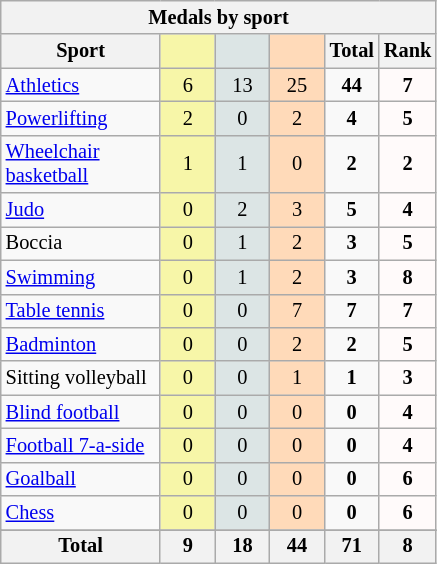<table class="wikitable sortable" style="font-size:85%;float:center;text-align:center">
<tr>
<th colspan=6><strong>Medals by sport</strong></th>
</tr>
<tr>
<th width=100>Sport</th>
<th scope="col" width=30 style="background:#F7F6A8;"></th>
<th scope="col" width=30 style="background:#DCE5E5;"></th>
<th scope="col" width=30 style="background:#FFDAB9;"></th>
<th width=30>Total</th>
<th width=30>Rank</th>
</tr>
<tr>
<td style="text-align:left"><a href='#'>Athletics</a></td>
<td style="background:#F7F6A8;">6</td>
<td style="background:#DCE5E5;">13</td>
<td style="background:#FFDAB9;">25</td>
<td><strong>44</strong></td>
<td style="background:#FFFAFA;"><strong>7</strong></td>
</tr>
<tr>
<td style="text-align:left"><a href='#'>Powerlifting</a></td>
<td style="background:#F7F6A8;">2</td>
<td style="background:#DCE5E5;">0</td>
<td style="background:#FFDAB9;">2</td>
<td><strong>4</strong></td>
<td style="background:#FFFAFA;"><strong>5</strong></td>
</tr>
<tr>
<td style="text-align:left"><a href='#'>Wheelchair basketball</a></td>
<td style="background:#F7F6A8;">1</td>
<td style="background:#DCE5E5;">1</td>
<td style="background:#FFDAB9;">0</td>
<td><strong>2</strong></td>
<td style="background:#FFFAFA;"><strong>2</strong></td>
</tr>
<tr>
<td style="text-align:left"><a href='#'>Judo</a></td>
<td style="background:#F7F6A8;">0</td>
<td style="background:#DCE5E5;">2</td>
<td style="background:#FFDAB9;">3</td>
<td><strong>5</strong></td>
<td style="background:#FFFAFA;"><strong>4</strong></td>
</tr>
<tr>
<td style="text-align:left">Boccia</td>
<td style="background:#F7F6A8;">0</td>
<td style="background:#DCE5E5;">1</td>
<td style="background:#FFDAB9;">2</td>
<td><strong>3</strong></td>
<td style="background:#FFFAFA;"><strong>5</strong></td>
</tr>
<tr>
<td style="text-align:left"><a href='#'>Swimming</a></td>
<td style="background:#F7F6A8;">0</td>
<td style="background:#DCE5E5;">1</td>
<td style="background:#FFDAB9;">2</td>
<td><strong>3</strong></td>
<td style="background:#FFFAFA;"><strong>8</strong></td>
</tr>
<tr>
<td style="text-align:left"><a href='#'>Table tennis</a></td>
<td style="background:#F7F6A8;">0</td>
<td style="background:#DCE5E5;">0</td>
<td style="background:#FFDAB9;">7</td>
<td><strong>7</strong></td>
<td style="background:#FFFAFA;"><strong>7</strong></td>
</tr>
<tr>
<td style="text-align:left"><a href='#'>Badminton</a></td>
<td style="background:#F7F6A8;">0</td>
<td style="background:#DCE5E5;">0</td>
<td style="background:#FFDAB9;">2</td>
<td><strong>2</strong></td>
<td style="background:#FFFAFA;"><strong>5</strong></td>
</tr>
<tr>
<td style="text-align:left">Sitting volleyball</td>
<td style="background:#F7F6A8;">0</td>
<td style="background:#DCE5E5;">0</td>
<td style="background:#FFDAB9;">1</td>
<td><strong>1</strong></td>
<td style="background:#FFFAFA;"><strong>3</strong></td>
</tr>
<tr>
<td style="text-align:left"><a href='#'>Blind football</a></td>
<td style="background:#F7F6A8;">0</td>
<td style="background:#DCE5E5;">0</td>
<td style="background:#FFDAB9;">0</td>
<td><strong>0</strong></td>
<td style="background:#FFFAFA;"><strong>4</strong></td>
</tr>
<tr>
<td style="text-align:left"><a href='#'>Football 7-a-side</a></td>
<td style="background:#F7F6A8;">0</td>
<td style="background:#DCE5E5;">0</td>
<td style="background:#FFDAB9;">0</td>
<td><strong>0</strong></td>
<td style="background:#FFFAFA;"><strong>4</strong></td>
</tr>
<tr>
<td style="text-align:left"><a href='#'>Goalball</a></td>
<td style="background:#F7F6A8;">0</td>
<td style="background:#DCE5E5;">0</td>
<td style="background:#FFDAB9;">0</td>
<td><strong>0</strong></td>
<td style="background:#FFFAFA;"><strong>6</strong></td>
</tr>
<tr>
<td style="text-align:left"><a href='#'>Chess</a></td>
<td style="background:#F7F6A8;">0</td>
<td style="background:#DCE5E5;">0</td>
<td style="background:#FFDAB9;">0</td>
<td><strong>0</strong></td>
<td style="background:#FFFAFA;"><strong>6</strong></td>
</tr>
<tr>
</tr>
<tr class="sortbottom">
<th>Total</th>
<th>9</th>
<th>18</th>
<th>44</th>
<th>71</th>
<th>8</th>
</tr>
</table>
